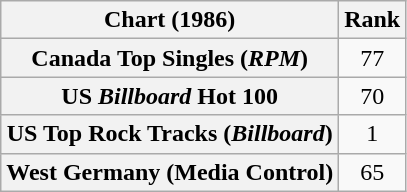<table class="wikitable sortable plainrowheaders" style="text-align:center">
<tr>
<th>Chart (1986)</th>
<th>Rank</th>
</tr>
<tr>
<th scope="row">Canada Top Singles (<em>RPM</em>)</th>
<td>77</td>
</tr>
<tr>
<th scope="row">US <em>Billboard</em> Hot 100</th>
<td>70</td>
</tr>
<tr>
<th scope="row">US Top Rock Tracks (<em>Billboard</em>)</th>
<td>1</td>
</tr>
<tr>
<th scope="row">West Germany (Media Control)</th>
<td>65</td>
</tr>
</table>
